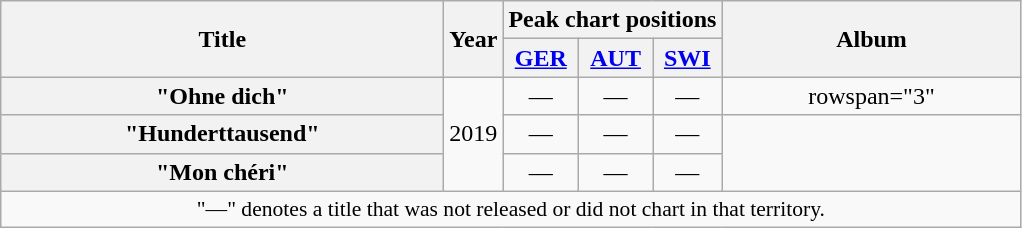<table class="wikitable plainrowheaders" style="text-align:center;">
<tr>
<th rowspan="2" scope="col" style="width:18em;">Title</th>
<th rowspan="2" scope="col">Year</th>
<th colspan="3" scope="col">Peak chart positions</th>
<th rowspan="2" scope="col" style="width:12em;">Album</th>
</tr>
<tr>
<th><a href='#'>GER</a></th>
<th><a href='#'>AUT</a></th>
<th><a href='#'>SWI</a></th>
</tr>
<tr>
<th scope="row">"Ohne dich"</th>
<td rowspan="3">2019</td>
<td>—</td>
<td>—</td>
<td>—</td>
<td>rowspan="3" </td>
</tr>
<tr>
<th scope="row">"Hunderttausend"</th>
<td>—</td>
<td>—</td>
<td>—</td>
</tr>
<tr>
<th scope="row">"Mon chéri"</th>
<td>—</td>
<td>—</td>
<td>—</td>
</tr>
<tr>
<td colspan="15" style="font-size:90%">"—" denotes a title that was not released or did not chart in that territory.</td>
</tr>
</table>
